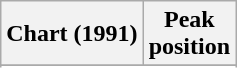<table class="wikitable sortable plainrowheaders" style="text-align:center">
<tr>
<th scope="col">Chart (1991)</th>
<th scope="col">Peak<br>position</th>
</tr>
<tr>
</tr>
<tr>
</tr>
</table>
